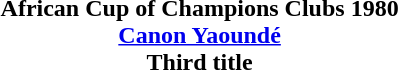<table width=95%>
<tr align=center>
<td><strong>African Cup of Champions Clubs 1980</strong><br> <strong><a href='#'>Canon Yaoundé</a></strong><br><strong>Third title</strong></td>
</tr>
</table>
